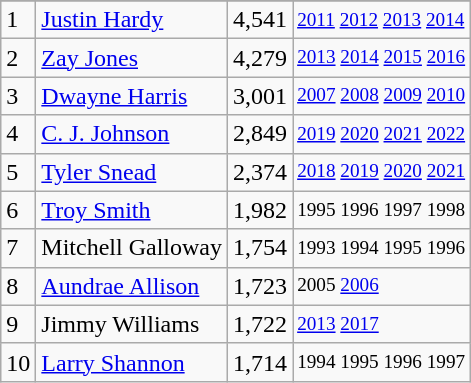<table class="wikitable">
<tr>
</tr>
<tr>
<td>1</td>
<td><a href='#'>Justin Hardy</a></td>
<td>4,541</td>
<td style="font-size:80%;"><a href='#'>2011</a> <a href='#'>2012</a> <a href='#'>2013</a> <a href='#'>2014</a></td>
</tr>
<tr>
<td>2</td>
<td><a href='#'>Zay Jones</a></td>
<td>4,279</td>
<td style="font-size:80%;"><a href='#'>2013</a> <a href='#'>2014</a> <a href='#'>2015</a> <a href='#'>2016</a></td>
</tr>
<tr>
<td>3</td>
<td><a href='#'>Dwayne Harris</a></td>
<td>3,001</td>
<td style="font-size:80%;"><a href='#'>2007</a> <a href='#'>2008</a> <a href='#'>2009</a> <a href='#'>2010</a></td>
</tr>
<tr>
<td>4</td>
<td><a href='#'>C. J. Johnson</a></td>
<td>2,849</td>
<td style="font-size:80%;"><a href='#'>2019</a> <a href='#'>2020</a> <a href='#'>2021</a> <a href='#'>2022</a></td>
</tr>
<tr>
<td>5</td>
<td><a href='#'>Tyler Snead</a></td>
<td>2,374</td>
<td style="font-size:80%;"><a href='#'>2018</a> <a href='#'>2019</a> <a href='#'>2020</a> <a href='#'>2021</a></td>
</tr>
<tr>
<td>6</td>
<td><a href='#'>Troy Smith</a></td>
<td>1,982</td>
<td style="font-size:80%;">1995 1996 1997 1998</td>
</tr>
<tr>
<td>7</td>
<td>Mitchell Galloway</td>
<td>1,754</td>
<td style="font-size:80%;">1993 1994 1995 1996</td>
</tr>
<tr>
<td>8</td>
<td><a href='#'>Aundrae Allison</a></td>
<td>1,723</td>
<td style="font-size:80%;">2005 <a href='#'>2006</a></td>
</tr>
<tr>
<td>9</td>
<td>Jimmy Williams</td>
<td>1,722</td>
<td style="font-size:80%;"><a href='#'>2013</a> <a href='#'>2017</a></td>
</tr>
<tr>
<td>10</td>
<td><a href='#'>Larry Shannon</a></td>
<td>1,714</td>
<td style="font-size:80%;">1994 1995 1996 1997</td>
</tr>
</table>
